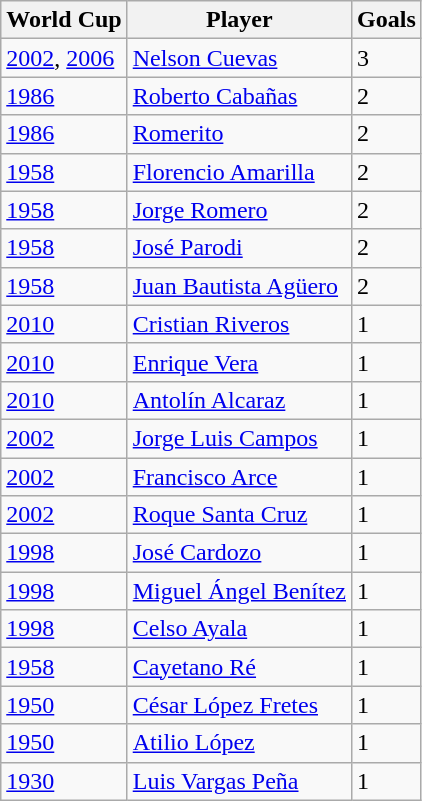<table class="wikitable sortable">
<tr>
<th>World Cup</th>
<th>Player</th>
<th>Goals</th>
</tr>
<tr>
<td><a href='#'>2002</a>, <a href='#'>2006</a></td>
<td><a href='#'>Nelson Cuevas</a></td>
<td>3</td>
</tr>
<tr>
<td><a href='#'>1986</a></td>
<td><a href='#'>Roberto Cabañas</a></td>
<td>2</td>
</tr>
<tr>
<td><a href='#'>1986</a></td>
<td><a href='#'>Romerito</a></td>
<td>2</td>
</tr>
<tr>
<td><a href='#'>1958</a></td>
<td><a href='#'>Florencio Amarilla</a></td>
<td>2</td>
</tr>
<tr>
<td><a href='#'>1958</a></td>
<td><a href='#'>Jorge Romero</a></td>
<td>2</td>
</tr>
<tr>
<td><a href='#'>1958</a></td>
<td><a href='#'>José Parodi</a></td>
<td>2</td>
</tr>
<tr>
<td><a href='#'>1958</a></td>
<td><a href='#'>Juan Bautista Agüero</a></td>
<td>2</td>
</tr>
<tr>
<td><a href='#'>2010</a></td>
<td><a href='#'>Cristian Riveros</a></td>
<td>1</td>
</tr>
<tr>
<td><a href='#'>2010</a></td>
<td><a href='#'>Enrique Vera</a></td>
<td>1</td>
</tr>
<tr>
<td><a href='#'>2010</a></td>
<td><a href='#'>Antolín Alcaraz</a></td>
<td>1</td>
</tr>
<tr>
<td><a href='#'>2002</a></td>
<td><a href='#'>Jorge Luis Campos</a></td>
<td>1</td>
</tr>
<tr>
<td><a href='#'>2002</a></td>
<td><a href='#'>Francisco Arce</a></td>
<td>1</td>
</tr>
<tr>
<td><a href='#'>2002</a></td>
<td><a href='#'>Roque Santa Cruz</a></td>
<td>1</td>
</tr>
<tr>
<td><a href='#'>1998</a></td>
<td><a href='#'>José Cardozo</a></td>
<td>1</td>
</tr>
<tr>
<td><a href='#'>1998</a></td>
<td><a href='#'>Miguel Ángel Benítez</a></td>
<td>1</td>
</tr>
<tr>
<td><a href='#'>1998</a></td>
<td><a href='#'>Celso Ayala</a></td>
<td>1</td>
</tr>
<tr>
<td><a href='#'>1958</a></td>
<td><a href='#'>Cayetano Ré</a></td>
<td>1</td>
</tr>
<tr>
<td><a href='#'>1950</a></td>
<td><a href='#'>César López Fretes</a></td>
<td>1</td>
</tr>
<tr>
<td><a href='#'>1950</a></td>
<td><a href='#'>Atilio López</a></td>
<td>1</td>
</tr>
<tr>
<td><a href='#'>1930</a></td>
<td><a href='#'>Luis Vargas Peña</a></td>
<td>1</td>
</tr>
</table>
